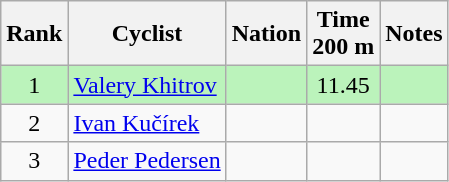<table class="wikitable sortable" style="text-align:center">
<tr>
<th>Rank</th>
<th>Cyclist</th>
<th>Nation</th>
<th>Time<br>200 m</th>
<th>Notes</th>
</tr>
<tr bgcolor=bbf3bb>
<td>1</td>
<td align=left><a href='#'>Valery Khitrov</a></td>
<td align=left></td>
<td>11.45</td>
<td></td>
</tr>
<tr>
<td>2</td>
<td align=left><a href='#'>Ivan Kučírek</a></td>
<td align=left></td>
<td></td>
<td></td>
</tr>
<tr>
<td>3</td>
<td align=left><a href='#'>Peder Pedersen</a></td>
<td align=left></td>
<td></td>
<td></td>
</tr>
</table>
